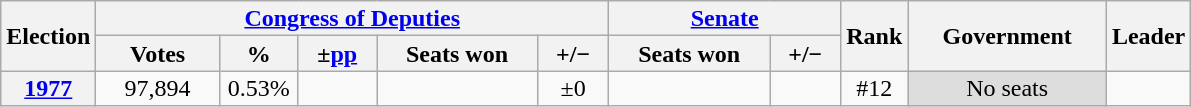<table class="wikitable" style="text-align:center; font-size:100%; line-height:16px;">
<tr>
<th rowspan="2" width="50px">Election</th>
<th colspan="5"><a href='#'>Congress of Deputies</a></th>
<th colspan="2"><a href='#'>Senate</a></th>
<th rowspan="2" width="30px">Rank</th>
<th rowspan="2" width="125px">Government</th>
<th rowspan="2">Leader</th>
</tr>
<tr>
<th width="75px">Votes</th>
<th width="45px">%</th>
<th width="45px">±<a href='#'>pp</a></th>
<th width="100px">Seats won</th>
<th width="40px">+/−</th>
<th width="100px">Seats won</th>
<th width="40px">+/−</th>
</tr>
<tr>
<th><a href='#'>1977</a></th>
<td>97,894</td>
<td>0.53%</td>
<td></td>
<td></td>
<td>±0</td>
<td></td>
<td></td>
<td>#12</td>
<td style="background-color:#DDDDDD">No seats</td>
<td></td>
</tr>
</table>
